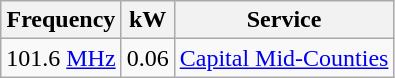<table class="wikitable sortable">
<tr>
<th>Frequency</th>
<th>kW</th>
<th>Service</th>
</tr>
<tr>
<td>101.6 <a href='#'>MHz</a></td>
<td>0.06</td>
<td><a href='#'>Capital Mid-Counties</a></td>
</tr>
</table>
